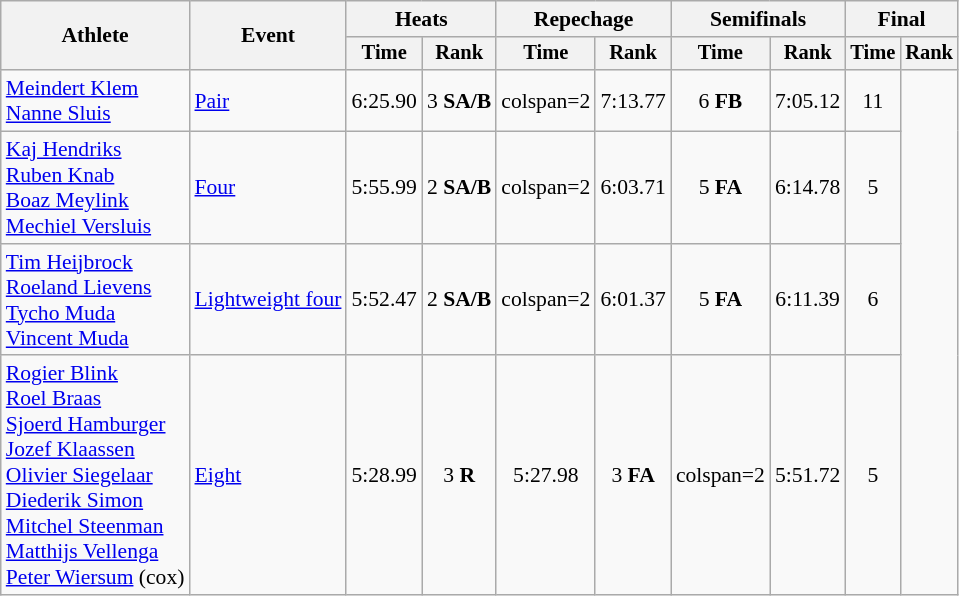<table class="wikitable" style="font-size:90%">
<tr>
<th rowspan="2">Athlete</th>
<th rowspan="2">Event</th>
<th colspan="2">Heats</th>
<th colspan="2">Repechage</th>
<th colspan="2">Semifinals</th>
<th colspan="2">Final</th>
</tr>
<tr style="font-size:95%">
<th>Time</th>
<th>Rank</th>
<th>Time</th>
<th>Rank</th>
<th>Time</th>
<th>Rank</th>
<th>Time</th>
<th>Rank</th>
</tr>
<tr align=center>
<td align=left><a href='#'>Meindert Klem</a><br><a href='#'>Nanne Sluis</a></td>
<td align=left><a href='#'>Pair</a></td>
<td>6:25.90</td>
<td>3 <strong>SA/B</strong></td>
<td>colspan=2 </td>
<td>7:13.77</td>
<td>6 <strong>FB</strong></td>
<td>7:05.12</td>
<td>11</td>
</tr>
<tr align=center>
<td align=left><a href='#'>Kaj Hendriks</a><br><a href='#'>Ruben Knab</a><br><a href='#'>Boaz Meylink</a><br><a href='#'>Mechiel Versluis</a></td>
<td align=left><a href='#'>Four</a></td>
<td>5:55.99</td>
<td>2 <strong>SA/B</strong></td>
<td>colspan=2 </td>
<td>6:03.71</td>
<td>5 <strong>FA</strong></td>
<td>6:14.78</td>
<td>5</td>
</tr>
<tr align=center>
<td align=left><a href='#'>Tim Heijbrock</a><br><a href='#'>Roeland Lievens</a><br><a href='#'>Tycho Muda</a><br><a href='#'>Vincent Muda</a></td>
<td align=left><a href='#'>Lightweight four</a></td>
<td>5:52.47</td>
<td>2 <strong>SA/B</strong></td>
<td>colspan=2 </td>
<td>6:01.37</td>
<td>5 <strong>FA</strong></td>
<td>6:11.39</td>
<td>6</td>
</tr>
<tr align=center>
<td align=left><a href='#'>Rogier Blink</a><br><a href='#'>Roel Braas</a><br><a href='#'>Sjoerd Hamburger</a><br><a href='#'>Jozef Klaassen</a><br><a href='#'>Olivier Siegelaar</a><br><a href='#'>Diederik Simon</a><br><a href='#'>Mitchel Steenman</a><br><a href='#'>Matthijs Vellenga</a><br><a href='#'>Peter Wiersum</a> (cox)</td>
<td align=left><a href='#'>Eight</a></td>
<td>5:28.99</td>
<td>3 <strong>R</strong></td>
<td>5:27.98</td>
<td>3 <strong>FA</strong></td>
<td>colspan=2 </td>
<td>5:51.72</td>
<td>5</td>
</tr>
</table>
